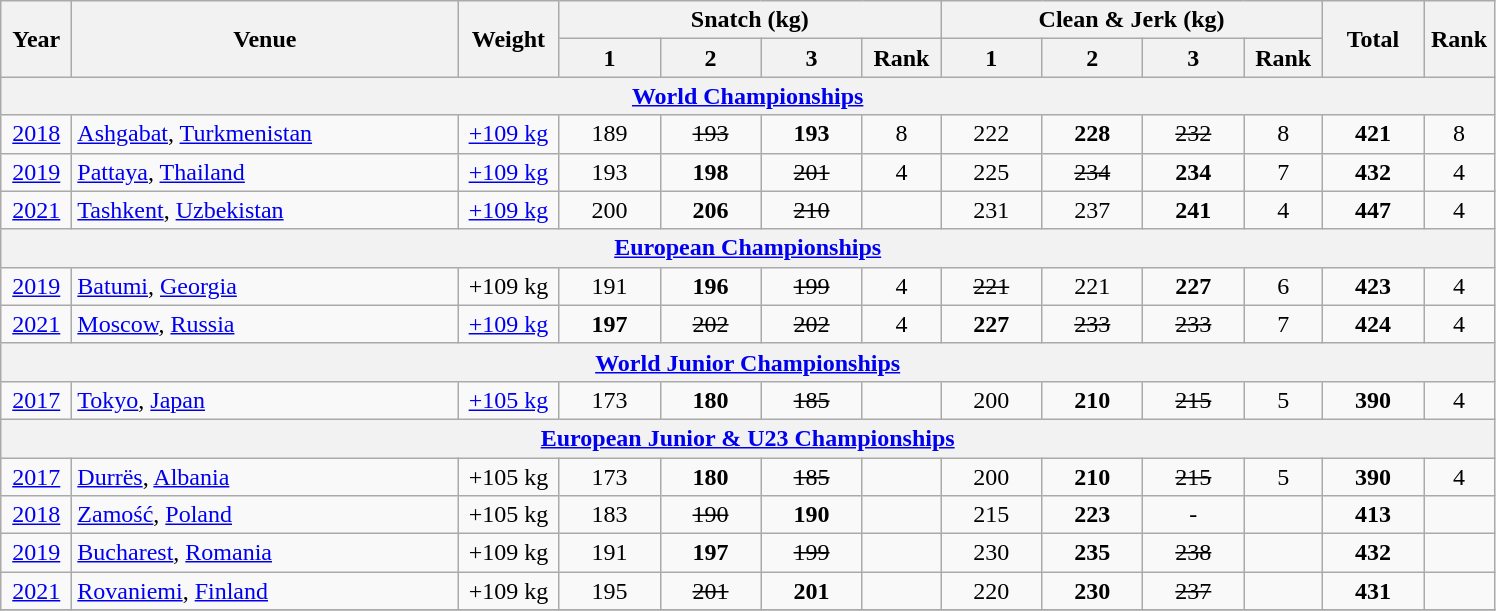<table class="wikitable" style="text-align:center;">
<tr>
<th rowspan=2 width=40>Year</th>
<th rowspan=2 width=250>Venue</th>
<th rowspan=2 width=60>Weight</th>
<th colspan=4>Snatch (kg)</th>
<th colspan=4>Clean & Jerk (kg)</th>
<th rowspan=2 width=60>Total</th>
<th rowspan=2 width=40>Rank</th>
</tr>
<tr>
<th width=60>1</th>
<th width=60>2</th>
<th width=60>3</th>
<th width=45>Rank</th>
<th width=60>1</th>
<th width=60>2</th>
<th width=60>3</th>
<th width=45>Rank</th>
</tr>
<tr>
<th colspan=13><a href='#'>World Championships</a></th>
</tr>
<tr>
<td><a href='#'>2018</a></td>
<td align=left> <a href='#'>Ashgabat</a>, <a href='#'>Turkmenistan</a></td>
<td><a href='#'>+109 kg</a></td>
<td>189</td>
<td><s>193</s></td>
<td><strong>193</strong></td>
<td>8</td>
<td>222</td>
<td><strong>228</strong></td>
<td><s>232</s></td>
<td>8</td>
<td><strong>421</strong></td>
<td>8</td>
</tr>
<tr>
<td><a href='#'>2019</a></td>
<td align=left> <a href='#'>Pattaya</a>, <a href='#'>Thailand</a></td>
<td><a href='#'>+109 kg</a></td>
<td>193</td>
<td><strong>198</strong></td>
<td><s>201</s></td>
<td>4</td>
<td>225</td>
<td><s>234</s></td>
<td><strong>234</strong></td>
<td>7</td>
<td><strong>432</strong></td>
<td>4</td>
</tr>
<tr>
<td><a href='#'>2021</a></td>
<td align=left> <a href='#'>Tashkent</a>, <a href='#'>Uzbekistan</a></td>
<td><a href='#'>+109 kg</a></td>
<td>200</td>
<td><strong>206</strong></td>
<td><s>210</s></td>
<td></td>
<td>231</td>
<td>237</td>
<td><strong>241</strong></td>
<td>4</td>
<td><strong>447</strong></td>
<td>4</td>
</tr>
<tr>
<th colspan=13><a href='#'>European Championships</a></th>
</tr>
<tr>
<td><a href='#'>2019</a></td>
<td align=left> <a href='#'>Batumi</a>, <a href='#'>Georgia</a></td>
<td>+109 kg</td>
<td>191</td>
<td><strong>196</strong></td>
<td><s>199</s></td>
<td>4</td>
<td><s>221</s></td>
<td>221</td>
<td><strong>227</strong></td>
<td>6</td>
<td><strong>423</strong></td>
<td>4</td>
</tr>
<tr>
<td><a href='#'>2021</a></td>
<td align=left> <a href='#'>Moscow</a>, <a href='#'>Russia</a></td>
<td><a href='#'>+109 kg</a></td>
<td><strong>197</strong></td>
<td><s>202</s></td>
<td><s>202</s></td>
<td>4</td>
<td><strong>227</strong></td>
<td><s>233</s></td>
<td><s>233</s></td>
<td>7</td>
<td><strong>424</strong></td>
<td>4</td>
</tr>
<tr>
<th colspan=13><a href='#'>World Junior Championships</a></th>
</tr>
<tr>
<td><a href='#'>2017</a></td>
<td align=left> <a href='#'>Tokyo</a>, <a href='#'>Japan</a></td>
<td><a href='#'>+105 kg</a></td>
<td>173</td>
<td><strong>180</strong></td>
<td><s>185</s></td>
<td></td>
<td>200</td>
<td><strong>210</strong></td>
<td><s>215</s></td>
<td>5</td>
<td><strong>390</strong></td>
<td>4</td>
</tr>
<tr>
<th colspan=13><a href='#'>European Junior & U23 Championships</a></th>
</tr>
<tr>
<td><a href='#'>2017</a></td>
<td align=left> <a href='#'>Durrës</a>, <a href='#'>Albania</a></td>
<td>+105 kg</td>
<td>173</td>
<td><strong>180</strong></td>
<td><s>185</s></td>
<td></td>
<td>200</td>
<td><strong>210</strong></td>
<td><s>215</s></td>
<td>5</td>
<td><strong>390</strong></td>
<td>4</td>
</tr>
<tr>
<td><a href='#'>2018</a></td>
<td align=left> <a href='#'>Zamość</a>, <a href='#'>Poland</a></td>
<td>+105 kg</td>
<td>183</td>
<td><s>190</s></td>
<td><strong>190</strong></td>
<td></td>
<td>215</td>
<td><strong>223</strong></td>
<td>-</td>
<td></td>
<td><strong>413</strong></td>
<td><strong></strong></td>
</tr>
<tr>
<td><a href='#'>2019</a></td>
<td align=left> <a href='#'>Bucharest</a>, <a href='#'>Romania</a></td>
<td>+109 kg</td>
<td>191</td>
<td><strong>197</strong></td>
<td><s>199</s></td>
<td></td>
<td>230</td>
<td><strong>235</strong></td>
<td><s>238</s></td>
<td></td>
<td><strong>432</strong></td>
<td></td>
</tr>
<tr>
<td><a href='#'>2021</a></td>
<td align=left> <a href='#'>Rovaniemi</a>, <a href='#'>Finland</a></td>
<td>+109 kg</td>
<td>195</td>
<td><s>201</s></td>
<td><strong>201</strong></td>
<td></td>
<td>220</td>
<td><strong>230</strong></td>
<td><s>237</s></td>
<td></td>
<td><strong>431</strong></td>
<td></td>
</tr>
<tr>
</tr>
</table>
